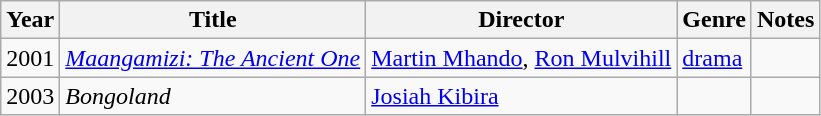<table class="wikitable sortable">
<tr>
<th>Year</th>
<th>Title</th>
<th>Director</th>
<th>Genre</th>
<th class="unsortable">Notes</th>
</tr>
<tr>
<td>2001</td>
<td><em><a href='#'>Maangamizi: The Ancient One</a></em></td>
<td><a href='#'>Martin Mhando</a>, <a href='#'>Ron Mulvihill</a></td>
<td><a href='#'>drama</a></td>
<td></td>
</tr>
<tr>
<td>2003</td>
<td><em>Bongoland</em></td>
<td><a href='#'>Josiah Kibira</a></td>
<td></td>
<td></td>
</tr>
</table>
